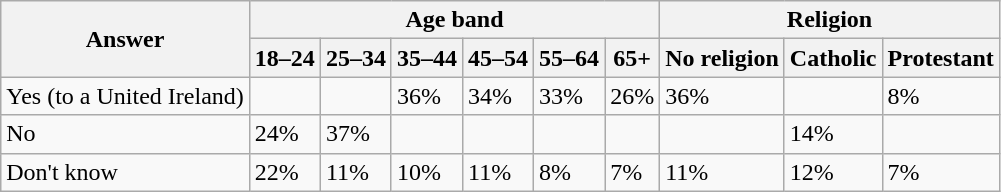<table class="wikitable">
<tr>
<th rowspan="2">Answer</th>
<th colspan="6">Age band</th>
<th colspan="3">Religion</th>
</tr>
<tr>
<th>18–24</th>
<th>25–34</th>
<th>35–44</th>
<th>45–54</th>
<th>55–64</th>
<th>65+</th>
<th>No religion</th>
<th>Catholic</th>
<th>Protestant</th>
</tr>
<tr>
<td>Yes (to a United Ireland)</td>
<td></td>
<td></td>
<td>36%</td>
<td>34%</td>
<td>33%</td>
<td>26%</td>
<td>36%</td>
<td></td>
<td>8%</td>
</tr>
<tr>
<td>No</td>
<td>24%</td>
<td>37%</td>
<td></td>
<td></td>
<td></td>
<td></td>
<td></td>
<td>14%</td>
<td></td>
</tr>
<tr>
<td>Don't know</td>
<td>22%</td>
<td>11%</td>
<td>10%</td>
<td>11%</td>
<td>8%</td>
<td>7%</td>
<td>11%</td>
<td>12%</td>
<td>7%</td>
</tr>
</table>
